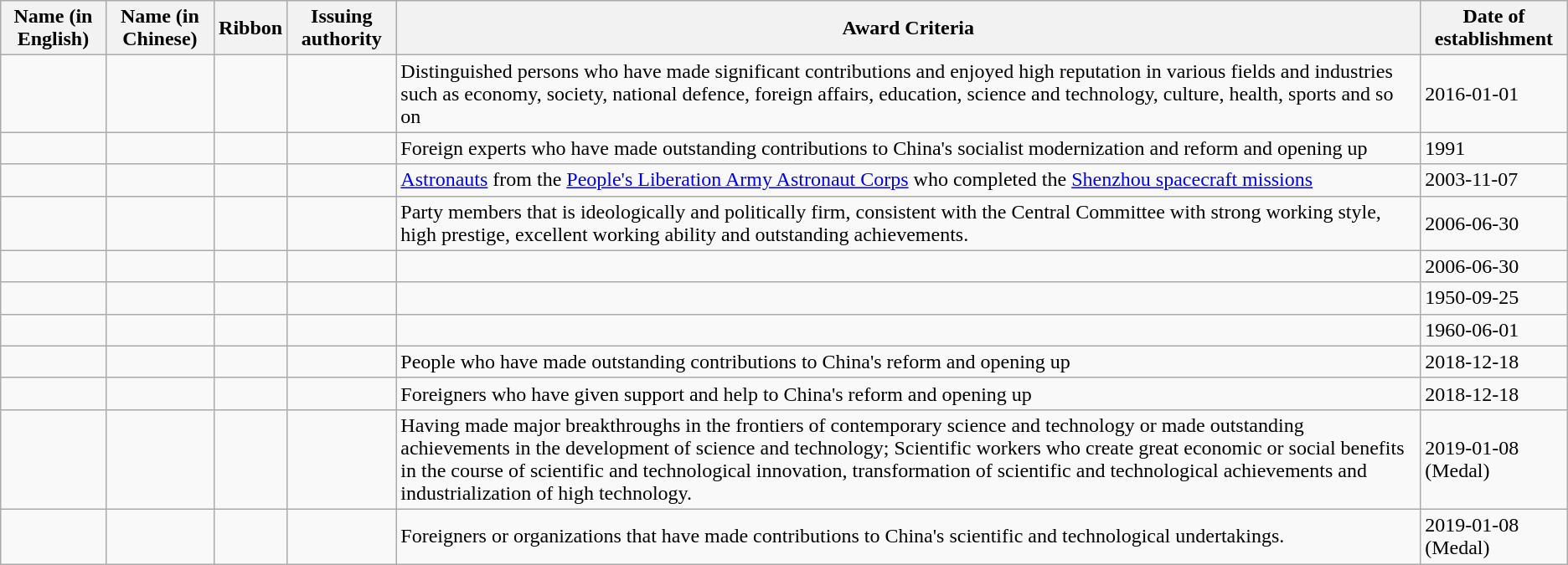<table class="wikitable sortable">
<tr>
<th>Name (in English)</th>
<th>Name (in Chinese)</th>
<th>Ribbon</th>
<th>Issuing authority</th>
<th>Award Criteria</th>
<th>Date of establishment</th>
</tr>
<tr>
<td></td>
<td></td>
<td></td>
<td></td>
<td>Distinguished persons who have made significant contributions and enjoyed high reputation in various fields and industries such as economy, society, national defence, foreign affairs, education, science and technology, culture, health, sports and so on</td>
<td>2016-01-01</td>
</tr>
<tr>
<td></td>
<td></td>
<td></td>
<td></td>
<td>Foreign experts who have made outstanding contributions to China's socialist modernization and reform and opening up</td>
<td>1991</td>
</tr>
<tr>
<td></td>
<td></td>
<td></td>
<td></td>
<td><a href='#'>Astronauts</a> from the <a href='#'>People's Liberation Army Astronaut Corps</a> who completed the <a href='#'>Shenzhou spacecraft missions</a></td>
<td>2003-11-07</td>
</tr>
<tr>
<td></td>
<td></td>
<td></td>
<td></td>
<td>Party members that is ideologically and politically firm, consistent with the Central Committee with strong working style, high prestige, excellent working ability and outstanding achievements.</td>
<td>2006-06-30</td>
</tr>
<tr>
<td></td>
<td></td>
<td></td>
<td></td>
<td></td>
<td>2006-06-30</td>
</tr>
<tr>
<td></td>
<td></td>
<td></td>
<td></td>
<td></td>
<td>1950-09-25</td>
</tr>
<tr>
<td></td>
<td></td>
<td></td>
<td></td>
<td></td>
<td>1960-06-01</td>
</tr>
<tr>
<td></td>
<td></td>
<td></td>
<td></td>
<td>People who have made outstanding contributions to China's reform and opening up</td>
<td>2018-12-18</td>
</tr>
<tr>
<td></td>
<td></td>
<td></td>
<td></td>
<td>Foreigners who have given support and help to China's reform and opening up</td>
<td>2018-12-18</td>
</tr>
<tr>
<td></td>
<td></td>
<td></td>
<td></td>
<td>Having made major breakthroughs in the frontiers of contemporary science and technology or made outstanding achievements in the development of science and technology; Scientific workers who create great economic or social benefits in the course of scientific and technological innovation, transformation of scientific and technological achievements and industrialization of high technology.</td>
<td>2019-01-08 (Medal)</td>
</tr>
<tr>
<td></td>
<td></td>
<td></td>
<td></td>
<td>Foreigners or organizations that have made contributions to China's scientific and technological undertakings.</td>
<td>2019-01-08 (Medal)</td>
</tr>
</table>
